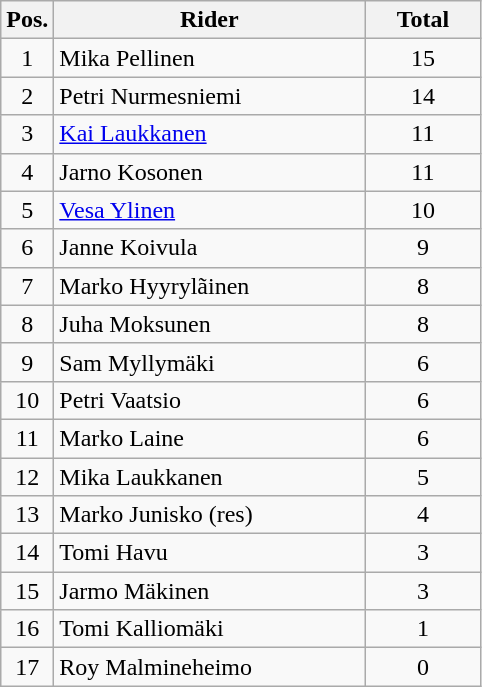<table class=wikitable>
<tr>
<th width=25px>Pos.</th>
<th width=200px>Rider</th>
<th width=70px>Total</th>
</tr>
<tr align=center >
<td>1</td>
<td align=left>Mika Pellinen</td>
<td>15</td>
</tr>
<tr align=center>
<td>2</td>
<td align=left>Petri Nurmesniemi</td>
<td>14</td>
</tr>
<tr align=center>
<td>3</td>
<td align=left><a href='#'>Kai Laukkanen</a></td>
<td>11</td>
</tr>
<tr align=center>
<td>4</td>
<td align=left>Jarno Kosonen</td>
<td>11</td>
</tr>
<tr align=center>
<td>5</td>
<td align=left><a href='#'>Vesa Ylinen</a></td>
<td>10</td>
</tr>
<tr align=center>
<td>6</td>
<td align=left>Janne Koivula</td>
<td>9</td>
</tr>
<tr align=center>
<td>7</td>
<td align=left>Marko Hyyrylãinen</td>
<td>8</td>
</tr>
<tr align=center>
<td>8</td>
<td align=left>Juha Moksunen</td>
<td>8</td>
</tr>
<tr align=center>
<td>9</td>
<td align=left>Sam Myllymäki</td>
<td>6</td>
</tr>
<tr align=center>
<td>10</td>
<td align=left>Petri Vaatsio</td>
<td>6</td>
</tr>
<tr align=center>
<td>11</td>
<td align=left>Marko Laine</td>
<td>6</td>
</tr>
<tr align=center>
<td>12</td>
<td align=left>Mika Laukkanen</td>
<td>5</td>
</tr>
<tr align=center>
<td>13</td>
<td align=left>Marko Junisko (res)</td>
<td>4</td>
</tr>
<tr align=center>
<td>14</td>
<td align=left>Tomi Havu</td>
<td>3</td>
</tr>
<tr align=center>
<td>15</td>
<td align=left>Jarmo Mäkinen</td>
<td>3</td>
</tr>
<tr align=center>
<td>16</td>
<td align=left>Tomi Kalliomäki</td>
<td>1</td>
</tr>
<tr align=center>
<td>17</td>
<td align=left>Roy Malmineheimo</td>
<td>0</td>
</tr>
</table>
